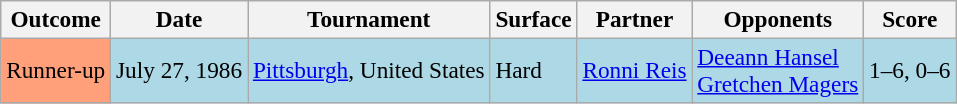<table class="sortable wikitable" style=font-size:97%>
<tr>
<th>Outcome</th>
<th>Date</th>
<th>Tournament</th>
<th>Surface</th>
<th>Partner</th>
<th>Opponents</th>
<th>Score</th>
</tr>
<tr style="background:lightblue;">
<td bgcolor="FFA07A">Runner-up</td>
<td>July 27, 1986</td>
<td><a href='#'>Pittsburgh</a>, United States</td>
<td>Hard</td>
<td> <a href='#'>Ronni Reis</a></td>
<td> <a href='#'>Deeann Hansel</a> <br>  <a href='#'>Gretchen Magers</a></td>
<td>1–6, 0–6</td>
</tr>
</table>
